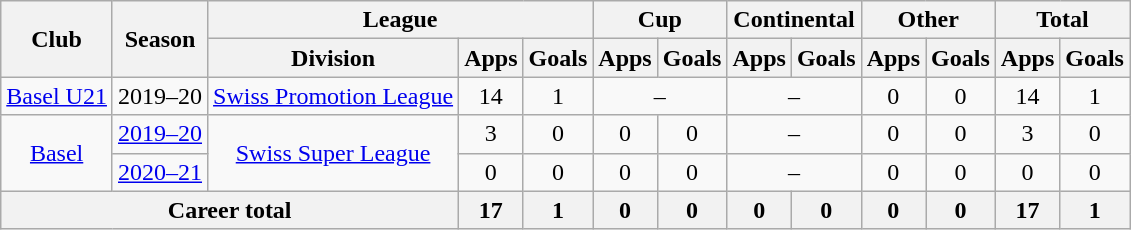<table class="wikitable" style="text-align: center">
<tr>
<th rowspan="2">Club</th>
<th rowspan="2">Season</th>
<th colspan="3">League</th>
<th colspan="2">Cup</th>
<th colspan="2">Continental</th>
<th colspan="2">Other</th>
<th colspan="2">Total</th>
</tr>
<tr>
<th>Division</th>
<th>Apps</th>
<th>Goals</th>
<th>Apps</th>
<th>Goals</th>
<th>Apps</th>
<th>Goals</th>
<th>Apps</th>
<th>Goals</th>
<th>Apps</th>
<th>Goals</th>
</tr>
<tr>
<td><a href='#'>Basel U21</a></td>
<td>2019–20</td>
<td><a href='#'>Swiss Promotion League</a></td>
<td>14</td>
<td>1</td>
<td colspan="2">–</td>
<td colspan="2">–</td>
<td>0</td>
<td>0</td>
<td>14</td>
<td>1</td>
</tr>
<tr>
<td rowspan=2><a href='#'>Basel</a></td>
<td><a href='#'>2019–20</a></td>
<td rowspan=2><a href='#'>Swiss Super League</a></td>
<td>3</td>
<td>0</td>
<td>0</td>
<td>0</td>
<td colspan="2">–</td>
<td>0</td>
<td>0</td>
<td>3</td>
<td>0</td>
</tr>
<tr>
<td><a href='#'>2020–21</a></td>
<td>0</td>
<td>0</td>
<td>0</td>
<td>0</td>
<td colspan="2">–</td>
<td>0</td>
<td>0</td>
<td>0</td>
<td>0</td>
</tr>
<tr>
<th colspan="3">Career total</th>
<th>17</th>
<th>1</th>
<th>0</th>
<th>0</th>
<th>0</th>
<th>0</th>
<th>0</th>
<th>0</th>
<th>17</th>
<th>1</th>
</tr>
</table>
